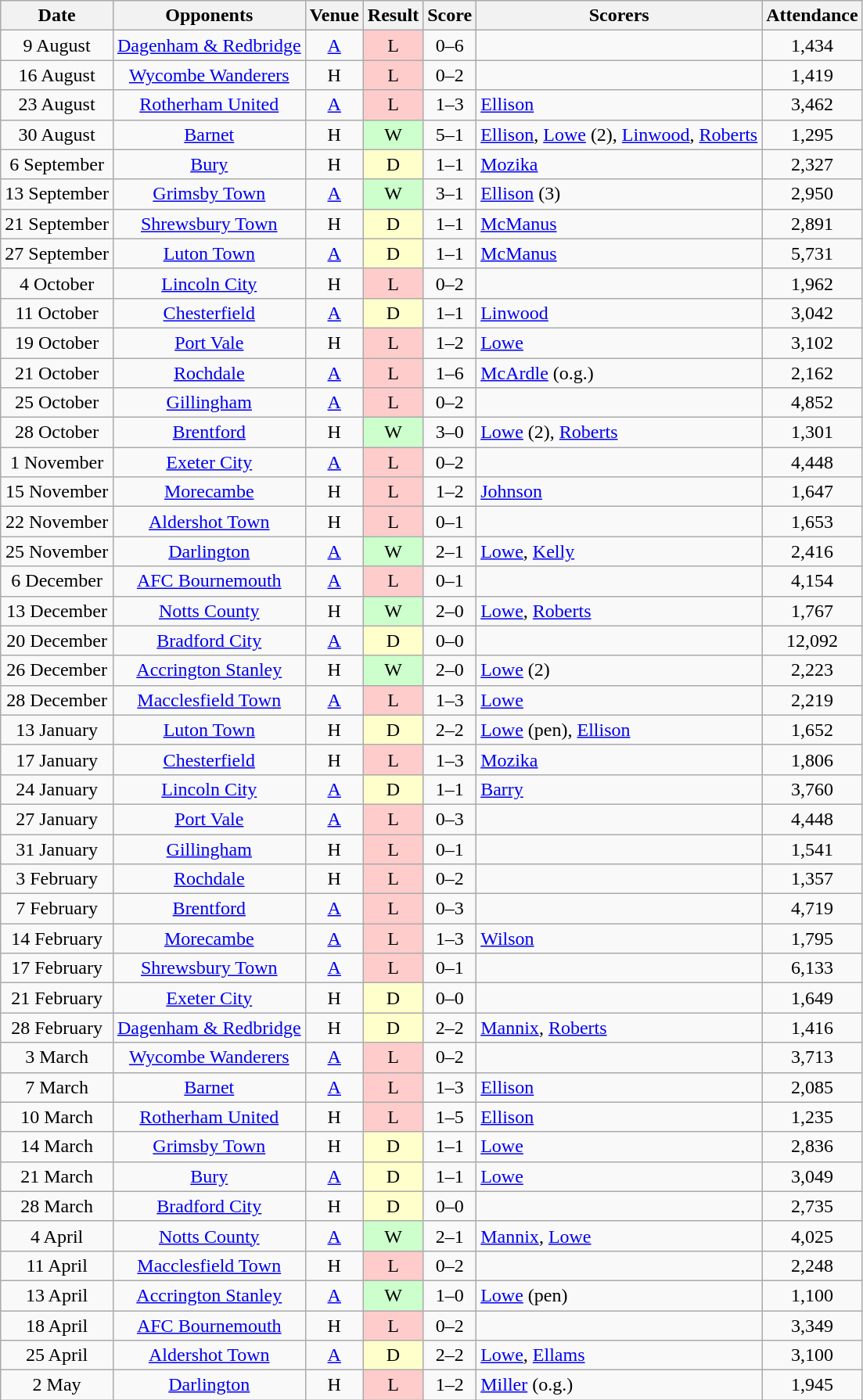<table class="wikitable" style="text-align:center">
<tr>
<th>Date</th>
<th>Opponents</th>
<th>Venue</th>
<th>Result</th>
<th>Score</th>
<th>Scorers</th>
<th>Attendance</th>
</tr>
<tr>
<td>9 August</td>
<td><a href='#'>Dagenham & Redbridge</a></td>
<td><a href='#'>A</a></td>
<td style="background-color:#FFCCCC">L</td>
<td>0–6</td>
<td align="left"></td>
<td>1,434</td>
</tr>
<tr>
<td>16 August</td>
<td><a href='#'>Wycombe Wanderers</a></td>
<td>H</td>
<td style="background-color:#FFCCCC">L</td>
<td>0–2</td>
<td align="left"></td>
<td>1,419</td>
</tr>
<tr>
<td>23 August</td>
<td><a href='#'>Rotherham United</a></td>
<td><a href='#'>A</a></td>
<td style="background-color:#FFCCCC">L</td>
<td>1–3</td>
<td align="left"><a href='#'>Ellison</a></td>
<td>3,462</td>
</tr>
<tr>
<td>30 August</td>
<td><a href='#'>Barnet</a></td>
<td>H</td>
<td style="background-color:#CCFFCC">W</td>
<td>5–1</td>
<td align="left"><a href='#'>Ellison</a>, <a href='#'>Lowe</a> (2), <a href='#'>Linwood</a>, <a href='#'>Roberts</a></td>
<td>1,295</td>
</tr>
<tr>
<td>6 September</td>
<td><a href='#'>Bury</a></td>
<td>H</td>
<td style="background-color:#FFFFCC">D</td>
<td>1–1</td>
<td align="left"><a href='#'>Mozika</a></td>
<td>2,327</td>
</tr>
<tr>
<td>13 September</td>
<td><a href='#'>Grimsby Town</a></td>
<td><a href='#'>A</a></td>
<td style="background-color:#CCFFCC">W</td>
<td>3–1</td>
<td align="left"><a href='#'>Ellison</a> (3)</td>
<td>2,950</td>
</tr>
<tr>
<td>21 September</td>
<td><a href='#'>Shrewsbury Town</a></td>
<td>H</td>
<td style="background-color:#FFFFCC">D</td>
<td>1–1</td>
<td align="left"><a href='#'>McManus</a></td>
<td>2,891</td>
</tr>
<tr>
<td>27 September</td>
<td><a href='#'>Luton Town</a></td>
<td><a href='#'>A</a></td>
<td style="background-color:#FFFFCC">D</td>
<td>1–1</td>
<td align="left"><a href='#'>McManus</a></td>
<td>5,731</td>
</tr>
<tr>
<td>4 October</td>
<td><a href='#'>Lincoln City</a></td>
<td>H</td>
<td style="background-color:#FFCCCC">L</td>
<td>0–2</td>
<td align="left"></td>
<td>1,962</td>
</tr>
<tr>
<td>11 October</td>
<td><a href='#'>Chesterfield</a></td>
<td><a href='#'>A</a></td>
<td style="background-color:#FFFFCC">D</td>
<td>1–1</td>
<td align="left"><a href='#'>Linwood</a></td>
<td>3,042</td>
</tr>
<tr>
<td>19 October</td>
<td><a href='#'>Port Vale</a></td>
<td>H</td>
<td style="background-color:#FFCCCC">L</td>
<td>1–2</td>
<td align="left"><a href='#'>Lowe</a></td>
<td>3,102</td>
</tr>
<tr>
<td>21 October</td>
<td><a href='#'>Rochdale</a></td>
<td><a href='#'>A</a></td>
<td style="background-color:#FFCCCC">L</td>
<td>1–6</td>
<td align="left"><a href='#'>McArdle</a> (o.g.)</td>
<td>2,162</td>
</tr>
<tr>
<td>25 October</td>
<td><a href='#'>Gillingham</a></td>
<td><a href='#'>A</a></td>
<td style="background-color:#FFCCCC">L</td>
<td>0–2</td>
<td align="left"></td>
<td>4,852</td>
</tr>
<tr>
<td>28 October</td>
<td><a href='#'>Brentford</a></td>
<td>H</td>
<td style="background-color:#CCFFCC">W</td>
<td>3–0</td>
<td align="left"><a href='#'>Lowe</a> (2), <a href='#'>Roberts</a></td>
<td>1,301</td>
</tr>
<tr>
<td>1 November</td>
<td><a href='#'>Exeter City</a></td>
<td><a href='#'>A</a></td>
<td style="background-color:#FFCCCC">L</td>
<td>0–2</td>
<td align="left"></td>
<td>4,448</td>
</tr>
<tr>
<td>15 November</td>
<td><a href='#'>Morecambe</a></td>
<td>H</td>
<td style="background-color:#FFCCCC">L</td>
<td>1–2</td>
<td align="left"><a href='#'>Johnson</a></td>
<td>1,647</td>
</tr>
<tr>
<td>22 November</td>
<td><a href='#'>Aldershot Town</a></td>
<td>H</td>
<td style="background-color:#FFCCCC">L</td>
<td>0–1</td>
<td align="left"></td>
<td>1,653</td>
</tr>
<tr>
<td>25 November</td>
<td><a href='#'>Darlington</a></td>
<td><a href='#'>A</a></td>
<td style="background-color:#CCFFCC">W</td>
<td>2–1</td>
<td align="left"><a href='#'>Lowe</a>, <a href='#'>Kelly</a></td>
<td>2,416</td>
</tr>
<tr>
<td>6 December</td>
<td><a href='#'>AFC Bournemouth</a></td>
<td><a href='#'>A</a></td>
<td style="background-color:#FFCCCC">L</td>
<td>0–1</td>
<td align="left"></td>
<td>4,154</td>
</tr>
<tr>
<td>13 December</td>
<td><a href='#'>Notts County</a></td>
<td>H</td>
<td style="background-color:#CCFFCC">W</td>
<td>2–0</td>
<td align="left"><a href='#'>Lowe</a>, <a href='#'>Roberts</a></td>
<td>1,767</td>
</tr>
<tr>
<td>20 December</td>
<td><a href='#'>Bradford City</a></td>
<td><a href='#'>A</a></td>
<td style="background-color:#FFFFCC">D</td>
<td>0–0</td>
<td align="left"></td>
<td>12,092</td>
</tr>
<tr>
<td>26 December</td>
<td><a href='#'>Accrington Stanley</a></td>
<td>H</td>
<td style="background-color:#CCFFCC">W</td>
<td>2–0</td>
<td align="left"><a href='#'>Lowe</a> (2)</td>
<td>2,223</td>
</tr>
<tr>
<td>28 December</td>
<td><a href='#'>Macclesfield Town</a></td>
<td><a href='#'>A</a></td>
<td style="background-color:#FFCCCC">L</td>
<td>1–3</td>
<td align="left"><a href='#'>Lowe</a></td>
<td>2,219</td>
</tr>
<tr>
<td>13 January</td>
<td><a href='#'>Luton Town</a></td>
<td>H</td>
<td style="background-color:#FFFFCC">D</td>
<td>2–2</td>
<td align="left"><a href='#'>Lowe</a> (pen), <a href='#'>Ellison</a></td>
<td>1,652</td>
</tr>
<tr>
<td>17 January</td>
<td><a href='#'>Chesterfield</a></td>
<td>H</td>
<td style="background-color:#FFCCCC">L</td>
<td>1–3</td>
<td align="left"><a href='#'>Mozika</a></td>
<td>1,806</td>
</tr>
<tr>
<td>24 January</td>
<td><a href='#'>Lincoln City</a></td>
<td><a href='#'>A</a></td>
<td style="background-color:#FFFFCC">D</td>
<td>1–1</td>
<td align="left"><a href='#'>Barry</a></td>
<td>3,760</td>
</tr>
<tr>
<td>27 January</td>
<td><a href='#'>Port Vale</a></td>
<td><a href='#'>A</a></td>
<td style="background-color:#FFCCCC">L</td>
<td>0–3</td>
<td align="left"></td>
<td>4,448</td>
</tr>
<tr>
<td>31 January</td>
<td><a href='#'>Gillingham</a></td>
<td>H</td>
<td style="background-color:#FFCCCC">L</td>
<td>0–1</td>
<td align="left"></td>
<td>1,541</td>
</tr>
<tr>
<td>3 February</td>
<td><a href='#'>Rochdale</a></td>
<td>H</td>
<td style="background-color:#FFCCCC">L</td>
<td>0–2</td>
<td align="left"></td>
<td>1,357</td>
</tr>
<tr>
<td>7 February</td>
<td><a href='#'>Brentford</a></td>
<td><a href='#'>A</a></td>
<td style="background-color:#FFCCCC">L</td>
<td>0–3</td>
<td align="left"></td>
<td>4,719</td>
</tr>
<tr>
<td>14 February</td>
<td><a href='#'>Morecambe</a></td>
<td><a href='#'>A</a></td>
<td style="background-color:#FFCCCC">L</td>
<td>1–3</td>
<td align="left"><a href='#'>Wilson</a></td>
<td>1,795</td>
</tr>
<tr>
<td>17 February</td>
<td><a href='#'>Shrewsbury Town</a></td>
<td><a href='#'>A</a></td>
<td style="background-color:#FFCCCC">L</td>
<td>0–1</td>
<td align="left"></td>
<td>6,133</td>
</tr>
<tr>
<td>21 February</td>
<td><a href='#'>Exeter City</a></td>
<td>H</td>
<td style="background-color:#FFFFCC">D</td>
<td>0–0</td>
<td align="left"></td>
<td>1,649</td>
</tr>
<tr>
<td>28 February</td>
<td><a href='#'>Dagenham & Redbridge</a></td>
<td>H</td>
<td style="background-color:#FFFFCC">D</td>
<td>2–2</td>
<td align="left"><a href='#'>Mannix</a>, <a href='#'>Roberts</a></td>
<td>1,416</td>
</tr>
<tr>
<td>3 March</td>
<td><a href='#'>Wycombe Wanderers</a></td>
<td><a href='#'>A</a></td>
<td style="background-color:#FFCCCC">L</td>
<td>0–2</td>
<td align="left"></td>
<td>3,713</td>
</tr>
<tr>
<td>7 March</td>
<td><a href='#'>Barnet</a></td>
<td><a href='#'>A</a></td>
<td style="background-color:#FFCCCC">L</td>
<td>1–3</td>
<td align="left"><a href='#'>Ellison</a></td>
<td>2,085</td>
</tr>
<tr>
<td>10 March</td>
<td><a href='#'>Rotherham United</a></td>
<td>H</td>
<td style="background-color:#FFCCCC">L</td>
<td>1–5</td>
<td align="left"><a href='#'>Ellison</a></td>
<td>1,235</td>
</tr>
<tr>
<td>14 March</td>
<td><a href='#'>Grimsby Town</a></td>
<td>H</td>
<td style="background-color:#FFFFCC">D</td>
<td>1–1</td>
<td align="left"><a href='#'>Lowe</a></td>
<td>2,836</td>
</tr>
<tr>
<td>21 March</td>
<td><a href='#'>Bury</a></td>
<td><a href='#'>A</a></td>
<td style="background-color:#FFFFCC">D</td>
<td>1–1</td>
<td align="left"><a href='#'>Lowe</a></td>
<td>3,049</td>
</tr>
<tr>
<td>28 March</td>
<td><a href='#'>Bradford City</a></td>
<td>H</td>
<td style="background-color:#FFFFCC">D</td>
<td>0–0</td>
<td align="left"></td>
<td>2,735</td>
</tr>
<tr>
<td>4 April</td>
<td><a href='#'>Notts County</a></td>
<td><a href='#'>A</a></td>
<td style="background-color:#CCFFCC">W</td>
<td>2–1</td>
<td align="left"><a href='#'>Mannix</a>, <a href='#'>Lowe</a></td>
<td>4,025</td>
</tr>
<tr>
<td>11 April</td>
<td><a href='#'>Macclesfield Town</a></td>
<td>H</td>
<td style="background-color:#FFCCCC">L</td>
<td>0–2</td>
<td align="left"></td>
<td>2,248</td>
</tr>
<tr>
<td>13 April</td>
<td><a href='#'>Accrington Stanley</a></td>
<td><a href='#'>A</a></td>
<td style="background-color:#CCFFCC">W</td>
<td>1–0</td>
<td align="left"><a href='#'>Lowe</a> (pen)</td>
<td>1,100</td>
</tr>
<tr>
<td>18 April</td>
<td><a href='#'>AFC Bournemouth</a></td>
<td>H</td>
<td style="background-color:#FFCCCC">L</td>
<td>0–2</td>
<td align="left"></td>
<td>3,349</td>
</tr>
<tr>
<td>25 April</td>
<td><a href='#'>Aldershot Town</a></td>
<td><a href='#'>A</a></td>
<td style="background-color:#FFFFCC">D</td>
<td>2–2</td>
<td align="left"><a href='#'>Lowe</a>, <a href='#'>Ellams</a></td>
<td>3,100</td>
</tr>
<tr>
<td>2 May</td>
<td><a href='#'>Darlington</a></td>
<td>H</td>
<td style="background-color:#FFCCCC">L</td>
<td>1–2</td>
<td align="left"><a href='#'>Miller</a> (o.g.)</td>
<td>1,945</td>
</tr>
</table>
